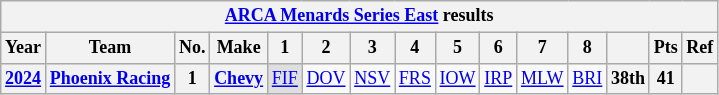<table class="wikitable" style="text-align:center; font-size:75%">
<tr>
<th colspan=15><a href='#'>ARCA Menards Series East</a> results</th>
</tr>
<tr>
<th>Year</th>
<th>Team</th>
<th>No.</th>
<th>Make</th>
<th>1</th>
<th>2</th>
<th>3</th>
<th>4</th>
<th>5</th>
<th>6</th>
<th>7</th>
<th>8</th>
<th></th>
<th>Pts</th>
<th>Ref</th>
</tr>
<tr>
<th><a href='#'>2024</a></th>
<th><a href='#'>Phoenix Racing</a></th>
<th>1</th>
<th><a href='#'>Chevy</a></th>
<td style="background:#DFDFDF;"><a href='#'>FIF</a><br></td>
<td><a href='#'>DOV</a></td>
<td><a href='#'>NSV</a></td>
<td><a href='#'>FRS</a></td>
<td><a href='#'>IOW</a></td>
<td><a href='#'>IRP</a></td>
<td><a href='#'>MLW</a></td>
<td><a href='#'>BRI</a></td>
<th>38th</th>
<th>41</th>
<th></th>
</tr>
</table>
